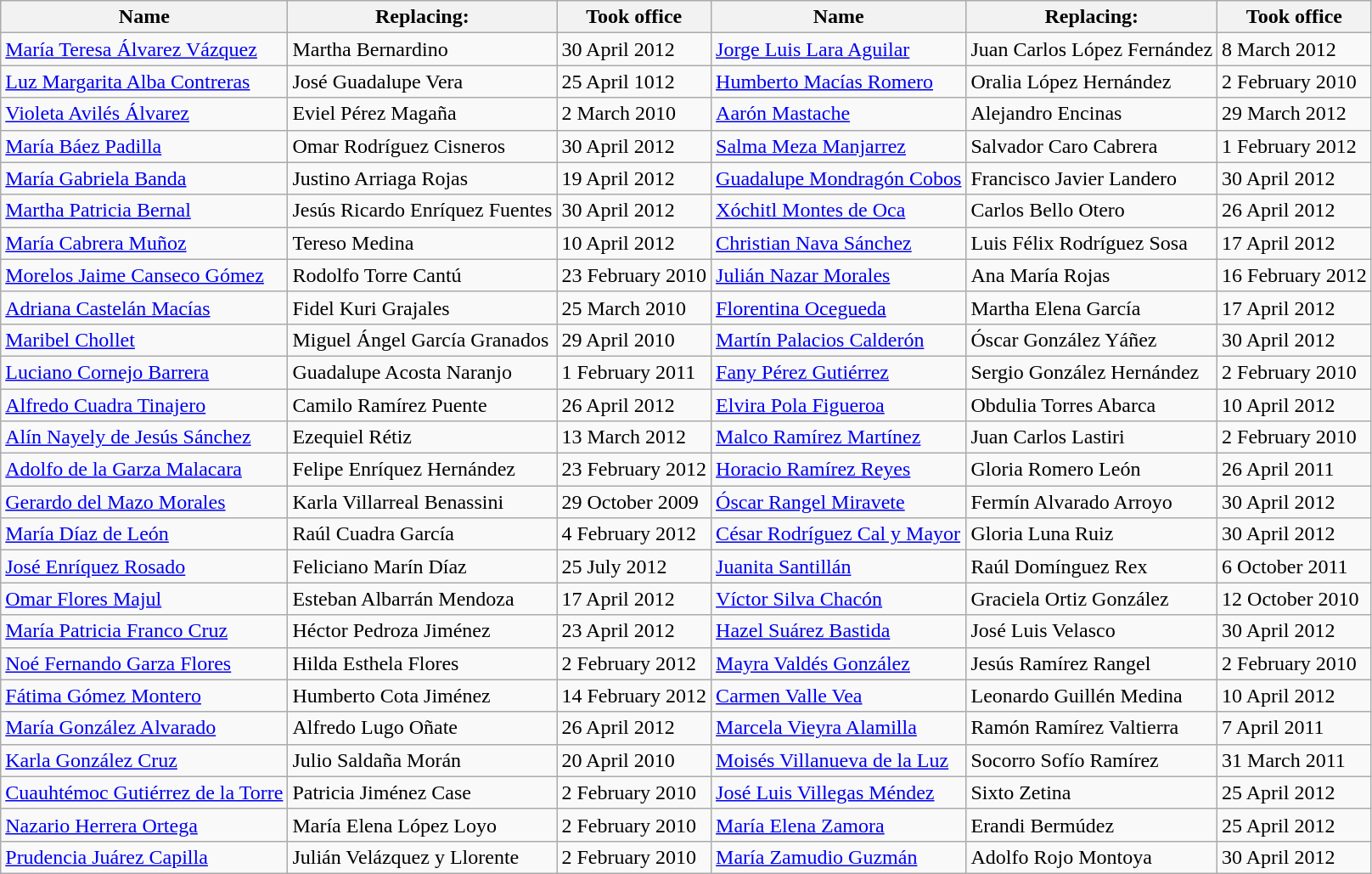<table class="wikitable" class="wikitable mw-collapsible mw-collapsed">
<tr>
<th>Name</th>
<th>Replacing:</th>
<th>Took office</th>
<th>Name</th>
<th>Replacing:</th>
<th>Took office</th>
</tr>
<tr>
<td><a href='#'>María Teresa Álvarez Vázquez</a></td>
<td>Martha Bernardino</td>
<td>30 April 2012</td>
<td><a href='#'>Jorge Luis Lara Aguilar</a></td>
<td>Juan Carlos López Fernández</td>
<td>8 March 2012</td>
</tr>
<tr>
<td><a href='#'>Luz Margarita Alba Contreras</a></td>
<td>José Guadalupe Vera</td>
<td>25 April 1012</td>
<td><a href='#'>Humberto Macías Romero</a></td>
<td>Oralia López Hernández</td>
<td>2 February 2010</td>
</tr>
<tr>
<td><a href='#'>Violeta Avilés Álvarez</a></td>
<td>Eviel Pérez Magaña</td>
<td>2 March 2010</td>
<td><a href='#'>Aarón Mastache</a></td>
<td>Alejandro Encinas</td>
<td>29 March 2012</td>
</tr>
<tr>
<td><a href='#'>María Báez Padilla</a></td>
<td>Omar Rodríguez Cisneros</td>
<td>30 April 2012</td>
<td><a href='#'>Salma Meza Manjarrez</a></td>
<td>Salvador Caro Cabrera</td>
<td>1 February 2012</td>
</tr>
<tr>
<td><a href='#'>María Gabriela Banda</a></td>
<td>Justino Arriaga Rojas</td>
<td>19 April 2012</td>
<td><a href='#'>Guadalupe Mondragón Cobos</a></td>
<td>Francisco Javier Landero</td>
<td>30 April 2012</td>
</tr>
<tr>
<td><a href='#'>Martha Patricia Bernal</a></td>
<td>Jesús Ricardo Enríquez Fuentes</td>
<td>30 April 2012</td>
<td><a href='#'>Xóchitl Montes de Oca</a></td>
<td>Carlos Bello Otero</td>
<td>26 April 2012</td>
</tr>
<tr>
<td><a href='#'>María Cabrera Muñoz</a></td>
<td>Tereso Medina</td>
<td>10 April 2012</td>
<td><a href='#'>Christian Nava Sánchez</a></td>
<td>Luis Félix Rodríguez Sosa</td>
<td>17 April 2012</td>
</tr>
<tr>
<td><a href='#'>Morelos Jaime Canseco Gómez</a></td>
<td>Rodolfo Torre Cantú</td>
<td>23 February 2010</td>
<td><a href='#'>Julián Nazar Morales</a></td>
<td>Ana María Rojas</td>
<td>16 February 2012</td>
</tr>
<tr>
<td><a href='#'>Adriana Castelán Macías</a></td>
<td>Fidel Kuri Grajales</td>
<td>25 March 2010</td>
<td><a href='#'>Florentina Ocegueda</a></td>
<td>Martha Elena García</td>
<td>17 April 2012</td>
</tr>
<tr>
<td><a href='#'>Maribel Chollet</a></td>
<td>Miguel Ángel García Granados</td>
<td>29 April 2010</td>
<td><a href='#'>Martín Palacios Calderón</a></td>
<td>Óscar González Yáñez</td>
<td>30 April 2012</td>
</tr>
<tr>
<td><a href='#'>Luciano Cornejo Barrera</a></td>
<td>Guadalupe Acosta Naranjo</td>
<td>1 February 2011</td>
<td><a href='#'>Fany Pérez Gutiérrez</a></td>
<td>Sergio González Hernández</td>
<td>2 February 2010</td>
</tr>
<tr>
<td><a href='#'>Alfredo Cuadra Tinajero</a></td>
<td>Camilo Ramírez Puente</td>
<td>26 April 2012</td>
<td><a href='#'>Elvira Pola Figueroa</a></td>
<td>Obdulia Torres Abarca</td>
<td>10 April 2012</td>
</tr>
<tr>
<td><a href='#'>Alín Nayely de Jesús Sánchez</a></td>
<td>Ezequiel Rétiz</td>
<td>13 March 2012</td>
<td><a href='#'>Malco Ramírez Martínez</a></td>
<td>Juan Carlos Lastiri</td>
<td>2 February 2010</td>
</tr>
<tr>
<td><a href='#'>Adolfo de la Garza Malacara</a></td>
<td>Felipe Enríquez Hernández</td>
<td>23 February 2012</td>
<td><a href='#'>Horacio Ramírez Reyes</a></td>
<td>Gloria Romero León</td>
<td>26 April 2011</td>
</tr>
<tr>
<td><a href='#'>Gerardo del Mazo Morales</a></td>
<td>Karla Villarreal Benassini</td>
<td>29 October 2009</td>
<td><a href='#'>Óscar Rangel Miravete</a></td>
<td>Fermín Alvarado Arroyo</td>
<td>30 April 2012</td>
</tr>
<tr>
<td><a href='#'>María Díaz de León</a></td>
<td>Raúl Cuadra García</td>
<td>4 February 2012</td>
<td><a href='#'>César Rodríguez Cal y Mayor</a></td>
<td>Gloria Luna Ruiz</td>
<td>30 April 2012</td>
</tr>
<tr>
<td><a href='#'>José Enríquez Rosado</a></td>
<td>Feliciano Marín Díaz</td>
<td>25 July 2012</td>
<td><a href='#'>Juanita Santillán</a></td>
<td>Raúl Domínguez Rex</td>
<td>6 October 2011</td>
</tr>
<tr>
<td><a href='#'>Omar Flores Majul</a></td>
<td>Esteban Albarrán Mendoza</td>
<td>17 April 2012</td>
<td><a href='#'>Víctor Silva Chacón</a></td>
<td>Graciela Ortiz González</td>
<td>12 October 2010</td>
</tr>
<tr>
<td><a href='#'>María Patricia Franco Cruz</a></td>
<td>Héctor Pedroza Jiménez</td>
<td>23 April 2012</td>
<td><a href='#'>Hazel Suárez Bastida</a></td>
<td>José Luis Velasco</td>
<td>30 April 2012</td>
</tr>
<tr>
<td><a href='#'>Noé Fernando Garza Flores</a></td>
<td>Hilda Esthela Flores</td>
<td>2 February 2012</td>
<td><a href='#'>Mayra Valdés González</a></td>
<td>Jesús Ramírez Rangel</td>
<td>2 February 2010</td>
</tr>
<tr>
<td><a href='#'>Fátima Gómez Montero</a></td>
<td>Humberto Cota Jiménez</td>
<td>14 February 2012</td>
<td><a href='#'>Carmen Valle Vea</a></td>
<td>Leonardo Guillén Medina</td>
<td>10 April 2012</td>
</tr>
<tr>
<td><a href='#'>María González Alvarado</a></td>
<td>Alfredo Lugo Oñate</td>
<td>26 April 2012</td>
<td><a href='#'>Marcela Vieyra Alamilla</a></td>
<td>Ramón Ramírez Valtierra</td>
<td>7 April 2011</td>
</tr>
<tr>
<td><a href='#'>Karla González Cruz</a></td>
<td>Julio Saldaña Morán</td>
<td>20 April 2010</td>
<td><a href='#'>Moisés Villanueva de la Luz</a></td>
<td>Socorro Sofío Ramírez</td>
<td>31 March 2011</td>
</tr>
<tr>
<td><a href='#'>Cuauhtémoc Gutiérrez de la Torre</a></td>
<td>Patricia Jiménez Case</td>
<td>2 February 2010</td>
<td><a href='#'>José Luis Villegas Méndez</a></td>
<td>Sixto Zetina</td>
<td>25 April 2012</td>
</tr>
<tr>
<td><a href='#'>Nazario Herrera Ortega</a></td>
<td>María Elena López Loyo</td>
<td>2 February 2010</td>
<td><a href='#'>María Elena Zamora</a></td>
<td>Erandi Bermúdez</td>
<td>25 April 2012</td>
</tr>
<tr>
<td><a href='#'>Prudencia Juárez Capilla</a></td>
<td>Julián Velázquez y Llorente</td>
<td>2 February 2010</td>
<td><a href='#'>María Zamudio Guzmán</a></td>
<td>Adolfo Rojo Montoya</td>
<td>30 April 2012</td>
</tr>
</table>
